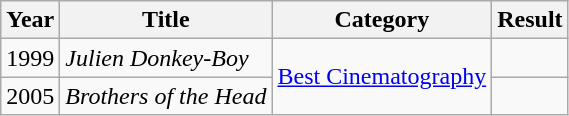<table class="wikitable">
<tr>
<th>Year</th>
<th>Title</th>
<th>Category</th>
<th>Result</th>
</tr>
<tr>
<td>1999</td>
<td><em>Julien Donkey-Boy</em></td>
<td rowspan=2><a href='#'>Best Cinematography</a></td>
<td></td>
</tr>
<tr>
<td>2005</td>
<td><em>Brothers of the Head</em></td>
<td></td>
</tr>
</table>
